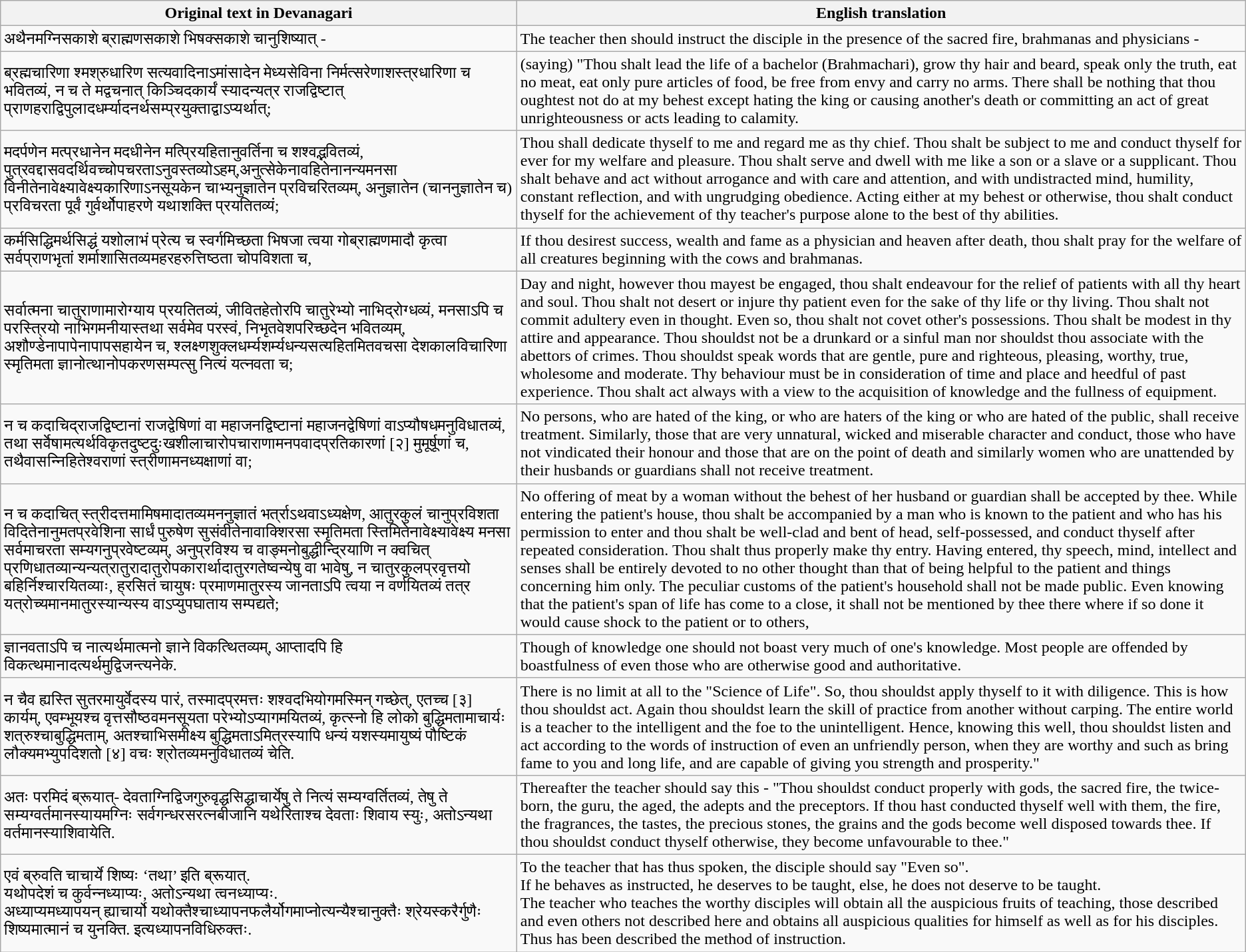<table class="wikitable">
<tr>
<th scope=col style="width: 20%;">Original text in Devanagari</th>
<th scope=col style="width: 40%;">English translation</th>
</tr>
<tr>
<td>अथैनमग्निसकाशे ब्राह्मणसकाशे भिषक्सकाशे चानुशिष्यात् -</td>
<td>The teacher then should instruct the disciple in the presence of the sacred fire, brahmanas and physicians -</td>
</tr>
<tr>
<td>ब्रह्मचारिणा श्मश्रुधारिण सत्यवादिनाऽमांसादेन मेध्यसेविना निर्मत्सरेणाशस्त्रधारिणा च भवितव्यं, न च ते मद्वचनात् किञ्चिदकार्यं स्यादन्यत्र राजद्विष्टात् प्राणहराद्विपुलादधर्म्यादनर्थसम्प्रयुक्ताद्वाऽप्यर्थात्;</td>
<td>(saying) "Thou shalt lead the life of a bachelor (Brahmachari), grow thy hair and beard, speak only the truth, eat no meat, eat only pure articles of food, be free from envy and carry no arms. There shall be nothing that thou oughtest not do at my behest except hating the king or causing another's death or committing an act of great unrighteousness or acts leading to calamity.</td>
</tr>
<tr>
<td>मदर्पणेन मत्प्रधानेन मदधीनेन मत्प्रियहितानुवर्तिना च शश्वद्भवितव्यं, पुत्रवद्दासवदर्थिवच्चोपचरताऽनुवस्तव्योऽहम्,अनुत्सेकेनावहितेनानन्यमनसा विनीतेनावेक्ष्यावेक्ष्यकारिणाऽनसूयकेन चाभ्यनुज्ञातेन प्रविचरितव्यम्, अनुज्ञातेन (चाननुज्ञातेन च) प्रविचरता पूर्वं गुर्वर्थोपाहरणे यथाशक्ति प्रयतितव्यं;</td>
<td>Thou shall dedicate thyself to me and regard me as thy chief. Thou shalt be subject to me and conduct thyself for ever for my welfare and pleasure. Thou shalt serve and dwell with me like a son or a slave or a supplicant. Thou shalt behave and act without arrogance and with care and attention, and with undistracted mind, humility, constant reflection, and with ungrudging obedience. Acting either at my behest or otherwise, thou shalt conduct thyself for the achievement of thy teacher's purpose alone to the best of thy abilities.</td>
</tr>
<tr>
<td>कर्मसिद्धिमर्थसिद्धं यशोलाभं प्रेत्य च स्वर्गमिच्छता भिषजा त्वया गोब्राह्मणमादौ कृत्वा सर्वप्राणभृतां शर्माशासितव्यमहरहरुत्तिष्ठता चोपविशता च,</td>
<td>If thou desirest success, wealth and fame as a physician and heaven after death, thou shalt pray for the welfare of all creatures beginning with the cows and brahmanas.</td>
</tr>
<tr>
<td>सर्वात्मना चातुराणामारोग्याय प्रयतितव्यं, जीवितहेतोरपि चातुरेभ्यो नाभिद्रोग्धव्यं, मनसाऽपि च परस्त्रियो नाभिगमनीयास्तथा सर्वमेव परस्वं, निभृतवेशपरिच्छदेन भवितव्यम्, अशौण्डेनापापेनापापसहायेन च, श्लक्ष्णशुक्लधर्म्यशर्म्यधन्यसत्यहितमितवचसा देशकालविचारिणा स्मृतिमता ज्ञानोत्थानोपकरणसम्पत्सु नित्यं यत्नवता च;</td>
<td>Day and night, however thou mayest be engaged, thou shalt endeavour for the relief of patients with all thy heart and soul. Thou shalt not desert or injure thy patient even for the sake of thy life or thy living. Thou shalt not commit adultery even in thought. Even so, thou shalt not covet other's possessions. Thou shalt be modest in thy attire and appearance. Thou shouldst not be a drunkard or a sinful man nor shouldst thou associate with the abettors of crimes. Thou shouldst speak words that are gentle, pure and righteous, pleasing, worthy, true, wholesome and moderate. Thy behaviour must be in consideration of time and place and heedful of past experience. Thou shalt act always with a view to the acquisition of knowledge and the fullness of equipment.</td>
</tr>
<tr>
<td>न च कदाचिद्राजद्विष्टानां राजद्वेषिणां वा महाजनद्विष्टानां महाजनद्वेषिणां वाऽप्यौषधमनुविधातव्यं, तथा सर्वेषामत्यर्थविकृतदुष्टदुःखशीलाचारोपचाराणामनपवादप्रतिकारणां [२] मुमूर्षूणां च, तथैवासन्निहितेश्वराणां स्त्रीणामनध्यक्षाणां वा;</td>
<td>No persons, who are hated of the king, or who are haters of the king or who are hated of the public, shall receive treatment. Similarly, those that are very unnatural, wicked and miserable character and conduct, those who have not vindicated their honour and those that are on the point of death and similarly women who are unattended by their husbands or guardians shall not receive treatment.</td>
</tr>
<tr>
<td>न च कदाचित् स्त्रीदत्तमामिषमादातव्यमननुज्ञातं भर्त्राऽथवाऽध्यक्षेण, आतुरकुलं चानुप्रविशता विदितेनानुमतप्रवेशिना सार्धं पुरुषेण सुसंवीतेनावाक्शिरसा स्मृतिमता स्तिमितेनावेक्ष्यावेक्ष्य मनसा सर्वमाचरता सम्यगनुप्रवेष्टव्यम्, अनुप्रविश्य च वाङ्मनोबुद्धीन्द्रियाणि न क्वचित् प्रणिधातव्यान्यन्यत्रातुरादातुरोपकारार्थादातुरगतेष्वन्येषु वा भावेषु, न चातुरकुलप्रवृत्तयो बहिर्निश्चारयितव्याः, ह्रसितं चायुषः प्रमाणमातुरस्य जानताऽपि त्वया न वर्णयितव्यं तत्र यत्रोच्यमानमातुरस्यान्यस्य वाऽप्युपघाताय सम्पद्यते;</td>
<td>No offering of meat by a woman without the behest of her husband or guardian shall be accepted by thee. While entering the patient's house, thou shalt be accompanied by a man who is known to the patient and who has his permission to enter and thou shalt be well-clad and bent of head, self-possessed, and conduct thyself after repeated consideration. Thou shalt thus properly make thy entry. Having entered, thy speech, mind, intellect and senses shall be entirely devoted to no other thought than that of being helpful to the patient and things concerning him only. The peculiar customs of the patient's household shall not be made public. Even knowing that the patient's span of life has come to a close, it shall not be mentioned by thee there where if so done it would cause shock to the patient or to others,</td>
</tr>
<tr>
<td>ज्ञानवताऽपि च नात्यर्थमात्मनो ज्ञाने विकत्थितव्यम्, आप्तादपि हि विकत्थमानादत्यर्थमुद्विजन्त्यनेके.</td>
<td>Though of knowledge one should not boast very much of one's knowledge. Most people are offended by boastfulness of even those who are otherwise good and authoritative.</td>
</tr>
<tr>
<td>न चैव ह्यस्ति सुतरमायुर्वेदस्य पारं, तस्मादप्रमत्तः शश्वदभियोगमस्मिन् गच्छेत्, एतच्च [३] कार्यम्, एवम्भूयश्च वृत्तसौष्ठवमनसूयता परेभ्योऽप्यागमयितव्यं, कृत्स्नो हि लोको बुद्धिमतामाचार्यः शत्रुश्चाबुद्धिमताम्, अतश्चाभिसमीक्ष्य बुद्धिमताऽमित्रस्यापि धन्यं यशस्यमायुष्यं पौष्टिकं लौक्यमभ्युपदिशतो [४] वचः श्रोतव्यमनुविधातव्यं चेति.</td>
<td>There is no limit at all to the "Science of Life". So, thou shouldst apply thyself to it with diligence. This is how thou shouldst act. Again thou shouldst learn the skill of practice from another without carping. The entire world is a teacher to the intelligent and the foe to the unintelligent. Hence, knowing this well, thou shouldst listen and act according to the words of instruction of even an unfriendly person, when they are worthy and such as bring fame to you and long life, and are capable of giving you strength and prosperity."</td>
</tr>
<tr>
<td>अतः परमिदं ब्रूयात्- देवताग्निद्विजगुरुवृद्धसिद्धाचार्येषु ते नित्यं सम्यग्वर्तितव्यं, तेषु ते सम्यग्वर्तमानस्यायमग्निः सर्वगन्धरसरत्नबीजानि यथेरिताश्च देवताः शिवाय स्युः, अतोऽन्यथा वर्तमानस्याशिवायेति.</td>
<td>Thereafter the teacher should say this - "Thou shouldst conduct properly with gods, the sacred fire, the twice-born, the guru, the aged, the adepts and the preceptors. If thou hast conducted thyself well with them, the fire, the fragrances, the tastes, the precious stones, the grains and the gods become well disposed towards thee. If thou shouldst conduct thyself otherwise, they become unfavourable to thee."</td>
</tr>
<tr>
<td>एवं ब्रुवति चाचार्ये शिष्यः ‘तथा’ इति ब्रूयात्. <br> यथोपदेशं च कुर्वन्नध्याप्यः, अतोऽन्यथा त्वनध्याप्यः.<br> अध्याप्यमध्यापयन् ह्याचार्यो यथोक्तैश्चाध्यापनफलैर्योगमाप्नोत्यन्यैश्चानुक्तैः श्रेयस्करैर्गुणैः शिष्यमात्मानं च युनक्ति. इत्यध्यापनविधिरुक्तः.</td>
<td>To the teacher that has thus spoken, the disciple should say "Even so". <br> If he behaves as instructed, he deserves to be taught, else, he does not deserve to be taught. <br>The teacher who teaches the worthy disciples will obtain all the auspicious fruits of teaching, those described and even others not described here and obtains all auspicious qualities for himself as well as for his disciples. Thus has been described the method of instruction.</td>
</tr>
</table>
